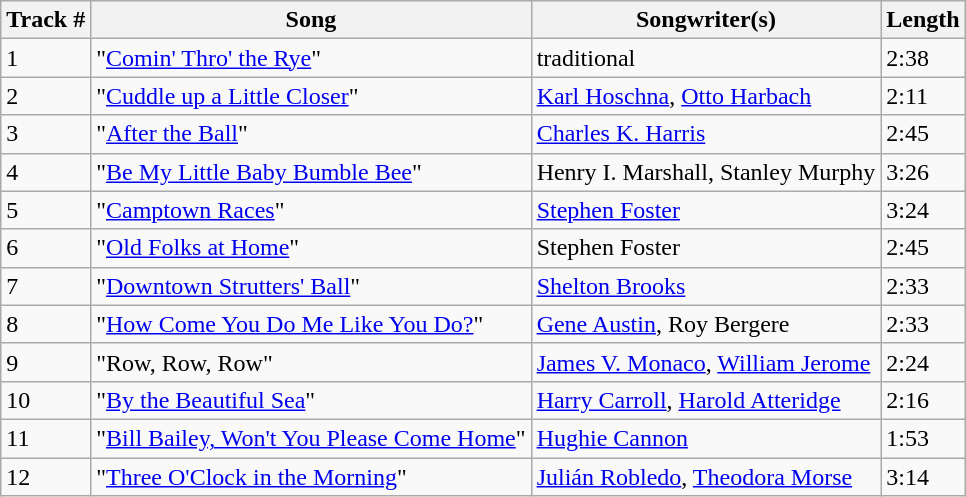<table class="wikitable">
<tr>
<th>Track #</th>
<th>Song</th>
<th>Songwriter(s)</th>
<th>Length</th>
</tr>
<tr>
<td>1</td>
<td>"<a href='#'>Comin' Thro' the Rye</a>"</td>
<td>traditional</td>
<td>2:38</td>
</tr>
<tr>
<td>2</td>
<td>"<a href='#'>Cuddle up a Little Closer</a>"</td>
<td><a href='#'>Karl Hoschna</a>, <a href='#'>Otto Harbach</a></td>
<td>2:11</td>
</tr>
<tr>
<td>3</td>
<td>"<a href='#'>After the Ball</a>"</td>
<td><a href='#'>Charles K. Harris</a></td>
<td>2:45</td>
</tr>
<tr>
<td>4</td>
<td>"<a href='#'>Be My Little Baby Bumble Bee</a>"</td>
<td>Henry I. Marshall, Stanley Murphy</td>
<td>3:26</td>
</tr>
<tr>
<td>5</td>
<td>"<a href='#'>Camptown Races</a>"</td>
<td><a href='#'>Stephen Foster</a></td>
<td>3:24</td>
</tr>
<tr>
<td>6</td>
<td>"<a href='#'>Old Folks at Home</a>"</td>
<td>Stephen Foster</td>
<td>2:45</td>
</tr>
<tr>
<td>7</td>
<td>"<a href='#'>Downtown Strutters' Ball</a>"</td>
<td><a href='#'>Shelton Brooks</a></td>
<td>2:33</td>
</tr>
<tr>
<td>8</td>
<td>"<a href='#'>How Come You Do Me Like You Do?</a>"</td>
<td><a href='#'>Gene Austin</a>, Roy Bergere</td>
<td>2:33</td>
</tr>
<tr>
<td>9</td>
<td>"Row, Row, Row"</td>
<td><a href='#'>James V. Monaco</a>, <a href='#'>William Jerome</a></td>
<td>2:24</td>
</tr>
<tr>
<td>10</td>
<td>"<a href='#'>By the Beautiful Sea</a>"</td>
<td><a href='#'>Harry Carroll</a>, <a href='#'>Harold Atteridge</a></td>
<td>2:16</td>
</tr>
<tr>
<td>11</td>
<td>"<a href='#'>Bill Bailey, Won't You Please Come Home</a>"</td>
<td><a href='#'>Hughie Cannon</a></td>
<td>1:53</td>
</tr>
<tr>
<td>12</td>
<td>"<a href='#'>Three O'Clock in the Morning</a>"</td>
<td><a href='#'>Julián Robledo</a>, <a href='#'>Theodora Morse</a></td>
<td>3:14</td>
</tr>
</table>
